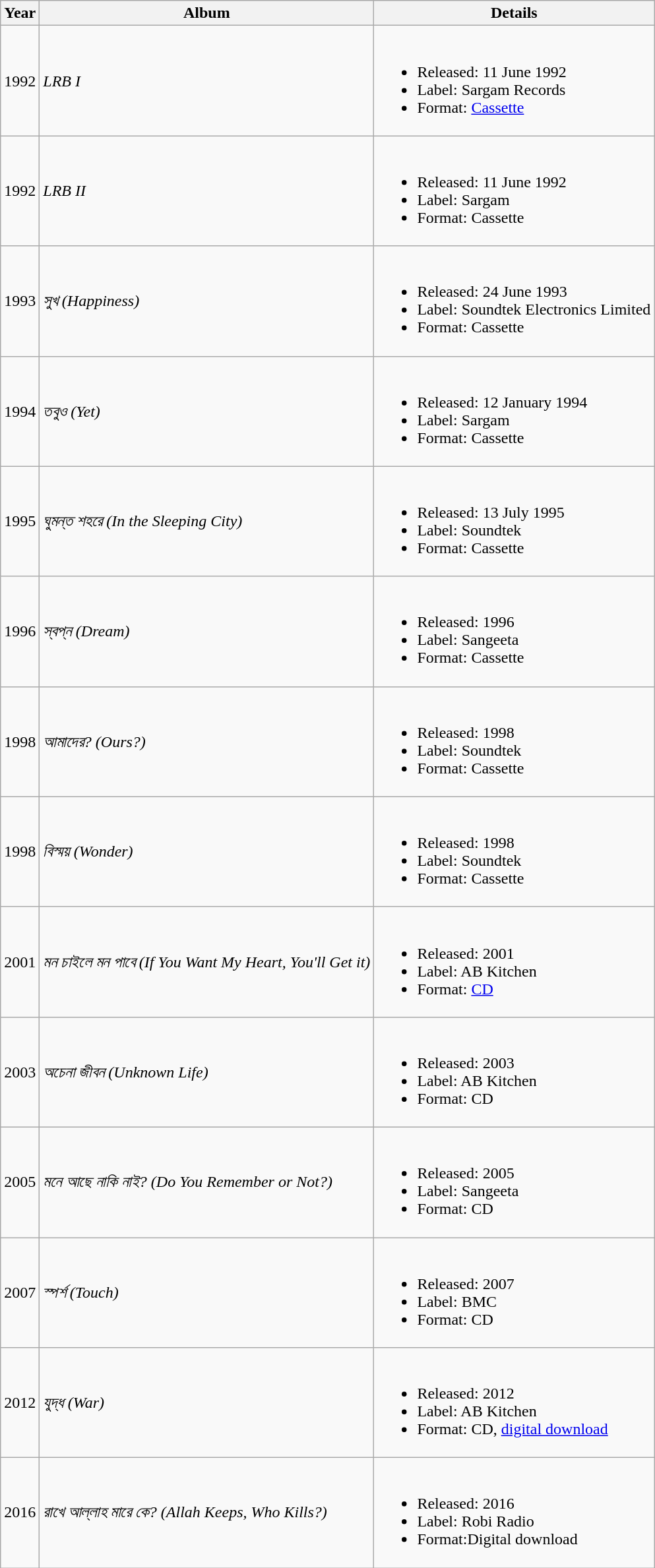<table class="wikitable" style="text-align:center;">
<tr>
<th>Year</th>
<th>Album</th>
<th>Details</th>
</tr>
<tr>
<td>1992</td>
<td style="text-align:left;"><em>LRB I</em></td>
<td style="text-align:left;"><br><ul><li>Released: 11 June 1992</li><li>Label: Sargam Records</li><li>Format: <a href='#'>Cassette</a></li></ul></td>
</tr>
<tr>
<td>1992</td>
<td style="text-align:left;"><em>LRB II</em></td>
<td style="text-align:left;"><br><ul><li>Released: 11 June 1992</li><li>Label: Sargam</li><li>Format: Cassette</li></ul></td>
</tr>
<tr>
<td>1993</td>
<td style="text-align:left;"><em>সুখ (Happiness)</em></td>
<td style="text-align:left;"><br><ul><li>Released: 24 June 1993</li><li>Label: Soundtek Electronics Limited</li><li>Format: Cassette</li></ul></td>
</tr>
<tr>
<td>1994</td>
<td style="text-align:left;"><em>তবুও (Yet)</em></td>
<td style="text-align:left;"><br><ul><li>Released: 12 January 1994</li><li>Label: Sargam</li><li>Format: Cassette</li></ul></td>
</tr>
<tr>
<td>1995</td>
<td style="text-align:left;"><em>ঘুমন্ত শহরে (In the Sleeping City)</em></td>
<td style="text-align:left;"><br><ul><li>Released: 13 July 1995</li><li>Label: Soundtek</li><li>Format: Cassette</li></ul></td>
</tr>
<tr>
<td>1996</td>
<td style="text-align:left;"><em>স্বপ্ন (Dream)</em></td>
<td style="text-align:left;"><br><ul><li>Released: 1996</li><li>Label: Sangeeta</li><li>Format: Cassette</li></ul></td>
</tr>
<tr>
<td>1998</td>
<td style="text-align:left;"><em>আমাদের? (Ours?)</em></td>
<td style="text-align:left;"><br><ul><li>Released: 1998</li><li>Label: Soundtek</li><li>Format: Cassette</li></ul></td>
</tr>
<tr>
<td>1998</td>
<td style="text-align:left;"><em>বিস্ময় (Wonder)</em></td>
<td style="text-align:left;"><br><ul><li>Released: 1998</li><li>Label: Soundtek</li><li>Format: Cassette</li></ul></td>
</tr>
<tr>
<td>2001</td>
<td style="text-align:left;"><em>মন চাইলে মন পাবে (If You Want My Heart, You'll Get it)</em></td>
<td style="text-align:left;"><br><ul><li>Released: 2001</li><li>Label: AB Kitchen</li><li>Format: <a href='#'>CD</a></li></ul></td>
</tr>
<tr>
<td>2003</td>
<td style="text-align:left;"><em>অচেনা জীবন (Unknown Life)</em></td>
<td style="text-align:left;"><br><ul><li>Released: 2003</li><li>Label: AB Kitchen</li><li>Format: CD</li></ul></td>
</tr>
<tr>
<td>2005</td>
<td style="text-align:left;"><em>মনে আছে নাকি নাই? (Do You Remember or Not?)</em></td>
<td style="text-align:left;"><br><ul><li>Released: 2005</li><li>Label: Sangeeta</li><li>Format: CD</li></ul></td>
</tr>
<tr>
<td>2007</td>
<td style="text-align:left;"><em>স্পর্শ (Touch)</em></td>
<td style="text-align:left;"><br><ul><li>Released: 2007</li><li>Label: BMC</li><li>Format: CD</li></ul></td>
</tr>
<tr>
<td>2012</td>
<td style="text-align:left;"><em>যুদ্ধ (War)</em></td>
<td style="text-align:left;"><br><ul><li>Released: 2012</li><li>Label: AB Kitchen</li><li>Format: CD, <a href='#'>digital download</a></li></ul></td>
</tr>
<tr>
<td>2016</td>
<td style="text-align:left;"><em>রাখে আল্লাহ মারে কে? (Allah Keeps, Who Kills?)</em></td>
<td style="text-align:left;"><br><ul><li>Released: 2016</li><li>Label: Robi Radio</li><li>Format:Digital download</li></ul></td>
</tr>
</table>
